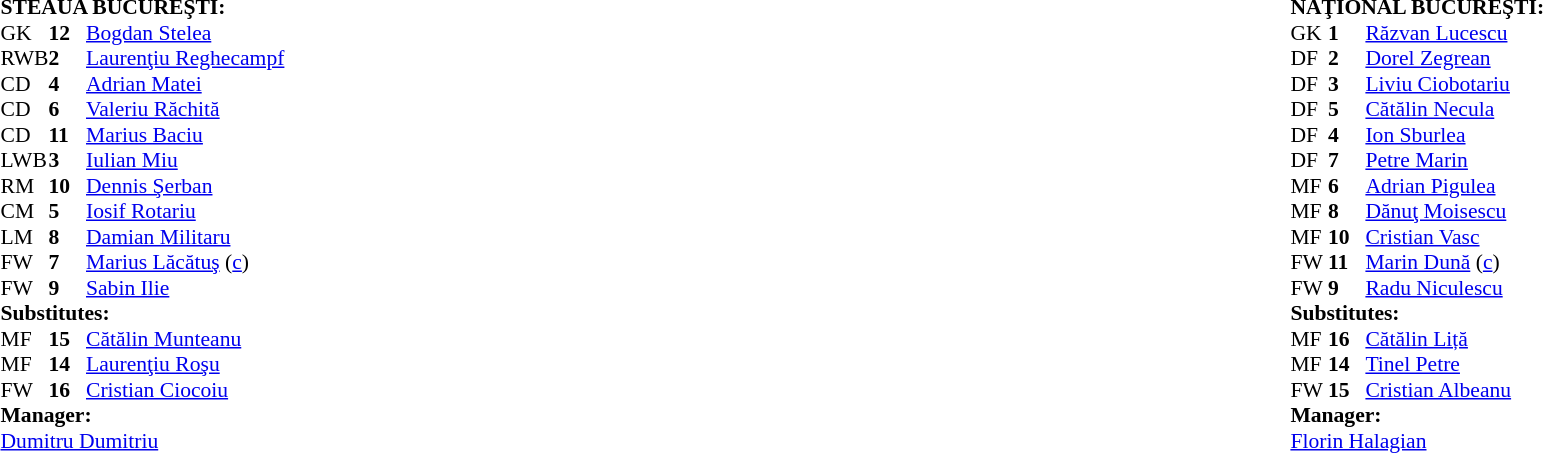<table width="100%">
<tr>
<td valign="top" width="50%"><br><table style="font-size: 90%" cellspacing="0" cellpadding="0">
<tr>
<td colspan="4"><strong>STEAUA BUCUREŞTI:</strong></td>
</tr>
<tr>
<th width=25></th>
<th width=25></th>
</tr>
<tr>
<td>GK</td>
<td><strong>12</strong></td>
<td> <a href='#'>Bogdan Stelea</a></td>
</tr>
<tr>
<td>RWB</td>
<td><strong>2</strong></td>
<td> <a href='#'>Laurenţiu Reghecampf</a></td>
</tr>
<tr>
<td>CD</td>
<td><strong>4</strong></td>
<td> <a href='#'>Adrian Matei</a></td>
</tr>
<tr>
<td>CD</td>
<td><strong>6</strong></td>
<td> <a href='#'>Valeriu Răchită</a></td>
</tr>
<tr>
<td>CD</td>
<td><strong>11</strong></td>
<td> <a href='#'>Marius Baciu</a></td>
</tr>
<tr>
<td>LWB</td>
<td><strong>3</strong></td>
<td> <a href='#'>Iulian Miu</a></td>
</tr>
<tr>
<td>RM</td>
<td><strong>10</strong></td>
<td> <a href='#'>Dennis Şerban</a></td>
<td></td>
<td></td>
</tr>
<tr>
<td>CM</td>
<td><strong>5</strong></td>
<td> <a href='#'>Iosif Rotariu</a></td>
</tr>
<tr>
<td>LM</td>
<td><strong>8</strong></td>
<td> <a href='#'>Damian Militaru</a></td>
</tr>
<tr>
<td>FW</td>
<td><strong>7</strong></td>
<td> <a href='#'>Marius Lăcătuş</a> (<a href='#'>c</a>)</td>
<td></td>
<td></td>
</tr>
<tr>
<td>FW</td>
<td><strong>9</strong></td>
<td> <a href='#'>Sabin Ilie</a></td>
<td></td>
<td></td>
</tr>
<tr>
<td colspan=3><strong>Substitutes:</strong></td>
</tr>
<tr>
<td>MF</td>
<td><strong>15</strong></td>
<td> <a href='#'>Cătălin Munteanu</a></td>
<td></td>
<td></td>
</tr>
<tr>
<td>MF</td>
<td><strong>14</strong></td>
<td> <a href='#'>Laurenţiu Roşu</a></td>
<td></td>
<td></td>
</tr>
<tr>
<td>FW</td>
<td><strong>16</strong></td>
<td> <a href='#'>Cristian Ciocoiu</a></td>
<td></td>
<td></td>
</tr>
<tr>
<td colspan=3><strong>Manager:</strong></td>
</tr>
<tr>
<td colspan=4> <a href='#'>Dumitru Dumitriu</a></td>
</tr>
</table>
</td>
<td><br><table style="font-size: 90%" cellspacing="0" cellpadding="0" align=center>
<tr>
<td colspan="4"><strong>NAŢIONAL BUCUREŞTI:</strong></td>
</tr>
<tr>
<th width=25></th>
<th width=25></th>
</tr>
<tr>
<td>GK</td>
<td><strong>1</strong></td>
<td> <a href='#'>Răzvan Lucescu</a></td>
</tr>
<tr>
<td>DF</td>
<td><strong>2</strong></td>
<td> <a href='#'>Dorel Zegrean</a></td>
<td></td>
<td></td>
</tr>
<tr>
<td>DF</td>
<td><strong>3</strong></td>
<td> <a href='#'>Liviu Ciobotariu</a></td>
</tr>
<tr>
<td>DF</td>
<td><strong>5</strong></td>
<td> <a href='#'>Cătălin Necula</a></td>
</tr>
<tr>
<td>DF</td>
<td><strong>4</strong></td>
<td> <a href='#'>Ion Sburlea</a></td>
</tr>
<tr>
<td>DF</td>
<td><strong>7</strong></td>
<td> <a href='#'>Petre Marin</a></td>
</tr>
<tr>
<td>MF</td>
<td><strong>6</strong></td>
<td> <a href='#'>Adrian Pigulea</a></td>
<td></td>
<td></td>
</tr>
<tr>
<td>MF</td>
<td><strong>8</strong></td>
<td> <a href='#'>Dănuţ Moisescu</a></td>
<td></td>
<td></td>
</tr>
<tr>
<td>MF</td>
<td><strong>10</strong></td>
<td> <a href='#'>Cristian Vasc</a></td>
</tr>
<tr>
<td>FW</td>
<td><strong>11</strong></td>
<td> <a href='#'>Marin Dună</a> (<a href='#'>c</a>)</td>
</tr>
<tr>
<td>FW</td>
<td><strong>9</strong></td>
<td> <a href='#'>Radu Niculescu</a></td>
</tr>
<tr>
<td colspan=3><strong>Substitutes:</strong></td>
</tr>
<tr>
<td>MF</td>
<td><strong>16</strong></td>
<td> <a href='#'>Cătălin Liță</a></td>
<td></td>
<td></td>
</tr>
<tr>
<td>MF</td>
<td><strong>14</strong></td>
<td> <a href='#'>Tinel Petre</a></td>
<td></td>
<td></td>
</tr>
<tr>
<td>FW</td>
<td><strong>15</strong></td>
<td> <a href='#'>Cristian Albeanu</a></td>
<td></td>
<td></td>
</tr>
<tr>
<td colspan=3><strong>Manager:</strong></td>
</tr>
<tr>
<td colspan=4> <a href='#'>Florin Halagian</a></td>
</tr>
</table>
</td>
</tr>
<tr>
</tr>
</table>
